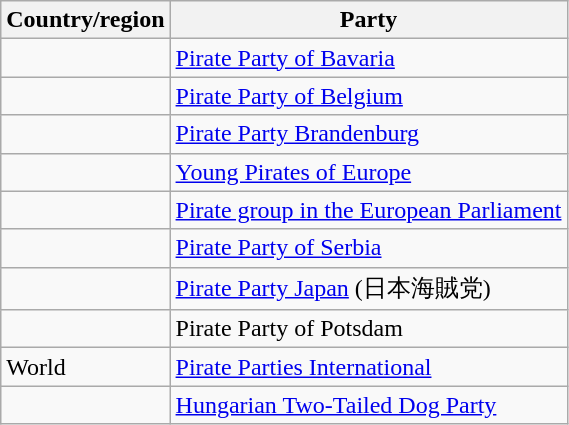<table class="wikitable sortable">
<tr>
<th>Country/region</th>
<th>Party</th>
</tr>
<tr>
<td></td>
<td><a href='#'>Pirate Party of Bavaria</a></td>
</tr>
<tr>
<td></td>
<td><a href='#'>Pirate Party of Belgium</a></td>
</tr>
<tr>
<td></td>
<td><a href='#'>Pirate Party Brandenburg</a></td>
</tr>
<tr>
<td></td>
<td><a href='#'>Young Pirates of Europe</a></td>
</tr>
<tr>
<td></td>
<td><a href='#'>Pirate group in the European Parliament</a></td>
</tr>
<tr>
<td></td>
<td><a href='#'>Pirate Party of Serbia</a></td>
</tr>
<tr>
<td></td>
<td><a href='#'>Pirate Party Japan</a> (日本海賊党)</td>
</tr>
<tr>
<td></td>
<td>Pirate Party of Potsdam</td>
</tr>
<tr>
<td>World</td>
<td><a href='#'>Pirate Parties International</a></td>
</tr>
<tr>
<td></td>
<td><a href='#'>Hungarian Two-Tailed Dog Party</a></td>
</tr>
</table>
